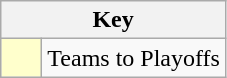<table class="wikitable" style="text-align: center;">
<tr>
<th colspan=2>Key</th>
</tr>
<tr>
<td style="background:#ffffcc; width:20px;"></td>
<td align=left>Teams to Playoffs</td>
</tr>
</table>
